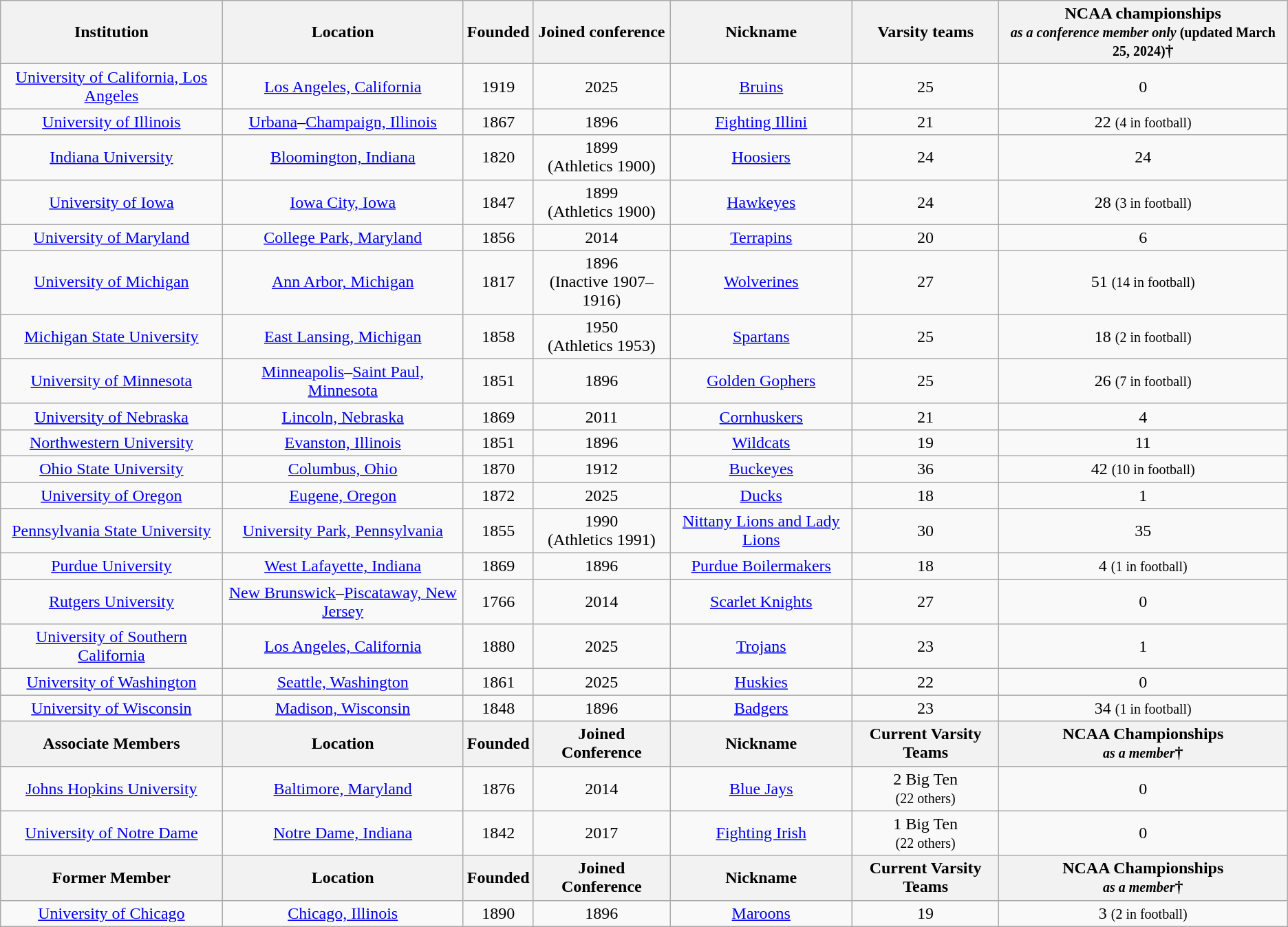<table class="wikitable" style="text-align: center;">
<tr>
<th>Institution</th>
<th>Location</th>
<th>Founded</th>
<th>Joined conference</th>
<th>Nickname</th>
<th>Varsity teams</th>
<th>NCAA championships<br><small><em>as a conference member only</em> (updated March 25, 2024)</small>†</th>
</tr>
<tr>
<td><a href='#'>University of California, Los Angeles</a></td>
<td><a href='#'>Los Angeles, California</a></td>
<td>1919</td>
<td>2025</td>
<td><a href='#'>Bruins</a></td>
<td>25</td>
<td>0</td>
</tr>
<tr>
<td><a href='#'>University of Illinois</a></td>
<td><a href='#'>Urbana</a>–<a href='#'>Champaign, Illinois</a></td>
<td>1867</td>
<td>1896</td>
<td><a href='#'>Fighting Illini</a></td>
<td>21</td>
<td>22 <small>(4 in football)</small></td>
</tr>
<tr>
<td><a href='#'>Indiana University</a></td>
<td><a href='#'>Bloomington, Indiana</a></td>
<td>1820</td>
<td>1899<br>(Athletics 1900)</td>
<td><a href='#'>Hoosiers</a></td>
<td>24</td>
<td>24</td>
</tr>
<tr>
<td><a href='#'>University of Iowa</a></td>
<td><a href='#'>Iowa City, Iowa</a></td>
<td>1847</td>
<td>1899<br>(Athletics 1900)</td>
<td><a href='#'>Hawkeyes</a></td>
<td>24</td>
<td>28 <small>(3 in football)</small></td>
</tr>
<tr>
<td><a href='#'>University of Maryland</a></td>
<td><a href='#'>College Park, Maryland</a></td>
<td>1856</td>
<td>2014</td>
<td><a href='#'>Terrapins</a></td>
<td>20</td>
<td>6</td>
</tr>
<tr>
<td><a href='#'>University of Michigan</a></td>
<td><a href='#'>Ann Arbor, Michigan</a></td>
<td>1817</td>
<td>1896<br>(Inactive 1907–1916)</td>
<td><a href='#'>Wolverines</a></td>
<td>27</td>
<td>51 <small>(14 in football)</small></td>
</tr>
<tr>
<td><a href='#'>Michigan State University</a></td>
<td><a href='#'>East Lansing, Michigan</a></td>
<td>1858</td>
<td>1950<br>(Athletics 1953)</td>
<td><a href='#'>Spartans</a></td>
<td>25</td>
<td>18 <small>(2 in football)</small></td>
</tr>
<tr>
<td><a href='#'>University of Minnesota</a></td>
<td><a href='#'>Minneapolis</a>–<a href='#'>Saint Paul, Minnesota</a></td>
<td>1851</td>
<td>1896</td>
<td><a href='#'>Golden Gophers</a></td>
<td>25</td>
<td>26 <small>(7 in football)</small></td>
</tr>
<tr>
<td><a href='#'>University of Nebraska</a></td>
<td><a href='#'>Lincoln, Nebraska</a></td>
<td>1869</td>
<td>2011</td>
<td><a href='#'>Cornhuskers</a></td>
<td>21</td>
<td>4</td>
</tr>
<tr>
<td><a href='#'>Northwestern University</a></td>
<td><a href='#'>Evanston, Illinois</a></td>
<td>1851</td>
<td>1896</td>
<td><a href='#'>Wildcats</a></td>
<td>19</td>
<td>11</td>
</tr>
<tr>
<td><a href='#'>Ohio State University</a></td>
<td><a href='#'>Columbus, Ohio</a></td>
<td>1870</td>
<td>1912</td>
<td><a href='#'>Buckeyes</a></td>
<td>36</td>
<td>42 <small>(10 in football)</small></td>
</tr>
<tr>
<td><a href='#'>University of Oregon</a></td>
<td><a href='#'>Eugene, Oregon</a></td>
<td>1872</td>
<td>2025</td>
<td><a href='#'>Ducks</a></td>
<td>18</td>
<td>1</td>
</tr>
<tr>
<td><a href='#'>Pennsylvania State University</a></td>
<td><a href='#'>University Park, Pennsylvania</a></td>
<td>1855</td>
<td>1990<br>(Athletics 1991)</td>
<td><a href='#'>Nittany Lions and Lady Lions</a></td>
<td>30</td>
<td>35</td>
</tr>
<tr>
<td><a href='#'>Purdue University</a></td>
<td><a href='#'>West Lafayette, Indiana</a></td>
<td>1869</td>
<td>1896</td>
<td><a href='#'>Purdue Boilermakers</a></td>
<td>18</td>
<td>4 <small>(1 in football)</small></td>
</tr>
<tr>
<td><a href='#'>Rutgers University</a></td>
<td><a href='#'>New Brunswick</a>–<a href='#'>Piscataway, New Jersey</a></td>
<td>1766</td>
<td>2014</td>
<td><a href='#'>Scarlet Knights</a></td>
<td>27</td>
<td>0</td>
</tr>
<tr>
<td><a href='#'>University of Southern California</a></td>
<td><a href='#'>Los Angeles, California</a></td>
<td>1880</td>
<td>2025</td>
<td><a href='#'>Trojans</a></td>
<td>23</td>
<td>1</td>
</tr>
<tr>
<td><a href='#'>University of Washington</a></td>
<td><a href='#'>Seattle, Washington</a></td>
<td>1861</td>
<td>2025</td>
<td><a href='#'>Huskies</a></td>
<td>22</td>
<td>0</td>
</tr>
<tr>
<td><a href='#'>University of Wisconsin</a></td>
<td><a href='#'>Madison, Wisconsin</a></td>
<td>1848</td>
<td>1896</td>
<td><a href='#'>Badgers</a></td>
<td>23</td>
<td>34 <small>(1 in football)</small></td>
</tr>
<tr>
<th>Associate Members</th>
<th>Location</th>
<th>Founded</th>
<th>Joined Conference</th>
<th>Nickname</th>
<th>Current Varsity Teams</th>
<th>NCAA Championships<br><small><em>as a member</em></small>†</th>
</tr>
<tr>
<td><a href='#'>Johns Hopkins University</a></td>
<td><a href='#'>Baltimore, Maryland</a></td>
<td>1876</td>
<td>2014</td>
<td><a href='#'>Blue Jays</a></td>
<td>2 Big Ten<br><small>(22 others)</small></td>
<td>0</td>
</tr>
<tr>
<td><a href='#'>University of Notre Dame</a></td>
<td><a href='#'>Notre Dame, Indiana</a></td>
<td>1842</td>
<td>2017</td>
<td><a href='#'>Fighting Irish</a></td>
<td>1 Big Ten<br><small>(22 others)</small></td>
<td>0</td>
</tr>
<tr>
<th>Former Member</th>
<th>Location</th>
<th>Founded</th>
<th>Joined Conference</th>
<th>Nickname</th>
<th>Current Varsity Teams</th>
<th>NCAA Championships<br><small><em>as a member</em></small>†</th>
</tr>
<tr>
<td><a href='#'>University of Chicago</a></td>
<td><a href='#'>Chicago, Illinois</a></td>
<td>1890</td>
<td>1896</td>
<td><a href='#'>Maroons</a></td>
<td>19</td>
<td>3 <small>(2 in football)</small></td>
</tr>
</table>
